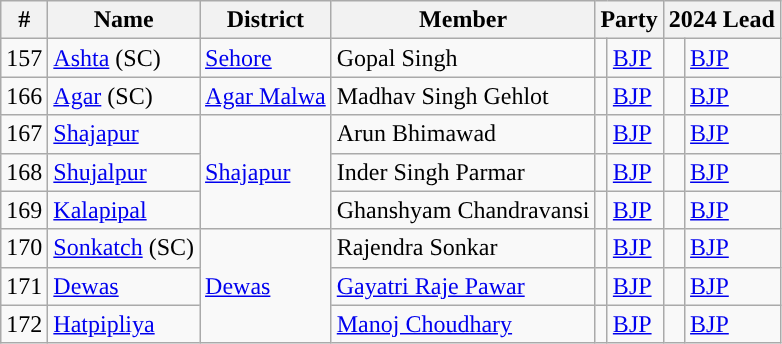<table class="wikitable">
<tr>
<th>#</th>
<th>Name</th>
<th>District</th>
<th>Member</th>
<th colspan="2">Party</th>
<th colspan="2">2024 Lead</th>
</tr>
<tr>
<td>157</td>
<td><a href='#'>Ashta</a> (SC)</td>
<td><a href='#'>Sehore</a></td>
<td>Gopal Singh</td>
<td style="background-color: "></td>
<td><a href='#'>BJP</a></td>
<td style="background-color: "></td>
<td><a href='#'>BJP</a></td>
</tr>
<tr>
<td>166</td>
<td><a href='#'>Agar</a> (SC)</td>
<td><a href='#'>Agar Malwa</a></td>
<td>Madhav Singh Gehlot</td>
<td style="background-color: "></td>
<td><a href='#'>BJP</a></td>
<td style="background-color: "></td>
<td><a href='#'>BJP</a></td>
</tr>
<tr>
<td>167</td>
<td><a href='#'>Shajapur</a></td>
<td rowspan=3><a href='#'>Shajapur</a></td>
<td>Arun Bhimawad</td>
<td style="background-color: "></td>
<td><a href='#'>BJP</a></td>
<td style="background-color: "></td>
<td><a href='#'>BJP</a></td>
</tr>
<tr>
<td>168</td>
<td><a href='#'>Shujalpur</a></td>
<td>Inder Singh Parmar</td>
<td style="background-color: "></td>
<td><a href='#'>BJP</a></td>
<td style="background-color: "></td>
<td><a href='#'>BJP</a></td>
</tr>
<tr>
<td>169</td>
<td><a href='#'>Kalapipal</a></td>
<td>Ghanshyam Chandravansi</td>
<td style="background-color: "></td>
<td><a href='#'>BJP</a></td>
<td style="background-color: "></td>
<td><a href='#'>BJP</a></td>
</tr>
<tr>
<td>170</td>
<td><a href='#'>Sonkatch</a> (SC)</td>
<td rowspan=3><a href='#'>Dewas</a></td>
<td>Rajendra Sonkar</td>
<td style="background-color: "></td>
<td><a href='#'>BJP</a></td>
<td style="background-color: "></td>
<td><a href='#'>BJP</a></td>
</tr>
<tr>
<td>171</td>
<td><a href='#'>Dewas</a></td>
<td><a href='#'>Gayatri Raje Pawar</a></td>
<td style="background-color: "></td>
<td><a href='#'>BJP</a></td>
<td style="background-color: "></td>
<td><a href='#'>BJP</a></td>
</tr>
<tr>
<td>172</td>
<td><a href='#'>Hatpipliya</a></td>
<td><a href='#'>Manoj Choudhary</a></td>
<td style="background-color: "></td>
<td><a href='#'>BJP</a></td>
<td style="background-color: "></td>
<td><a href='#'>BJP</a></td>
</tr>
</table>
